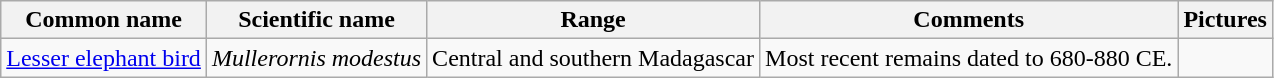<table class="wikitable sortable">
<tr>
<th>Common name</th>
<th>Scientific name</th>
<th>Range</th>
<th class="unsortable">Comments</th>
<th class="unsortable">Pictures</th>
</tr>
<tr>
<td><a href='#'>Lesser elephant bird</a></td>
<td><em>Mullerornis modestus</em></td>
<td>Central and southern Madagascar</td>
<td>Most recent remains dated to 680-880 CE.</td>
<td></td>
</tr>
</table>
